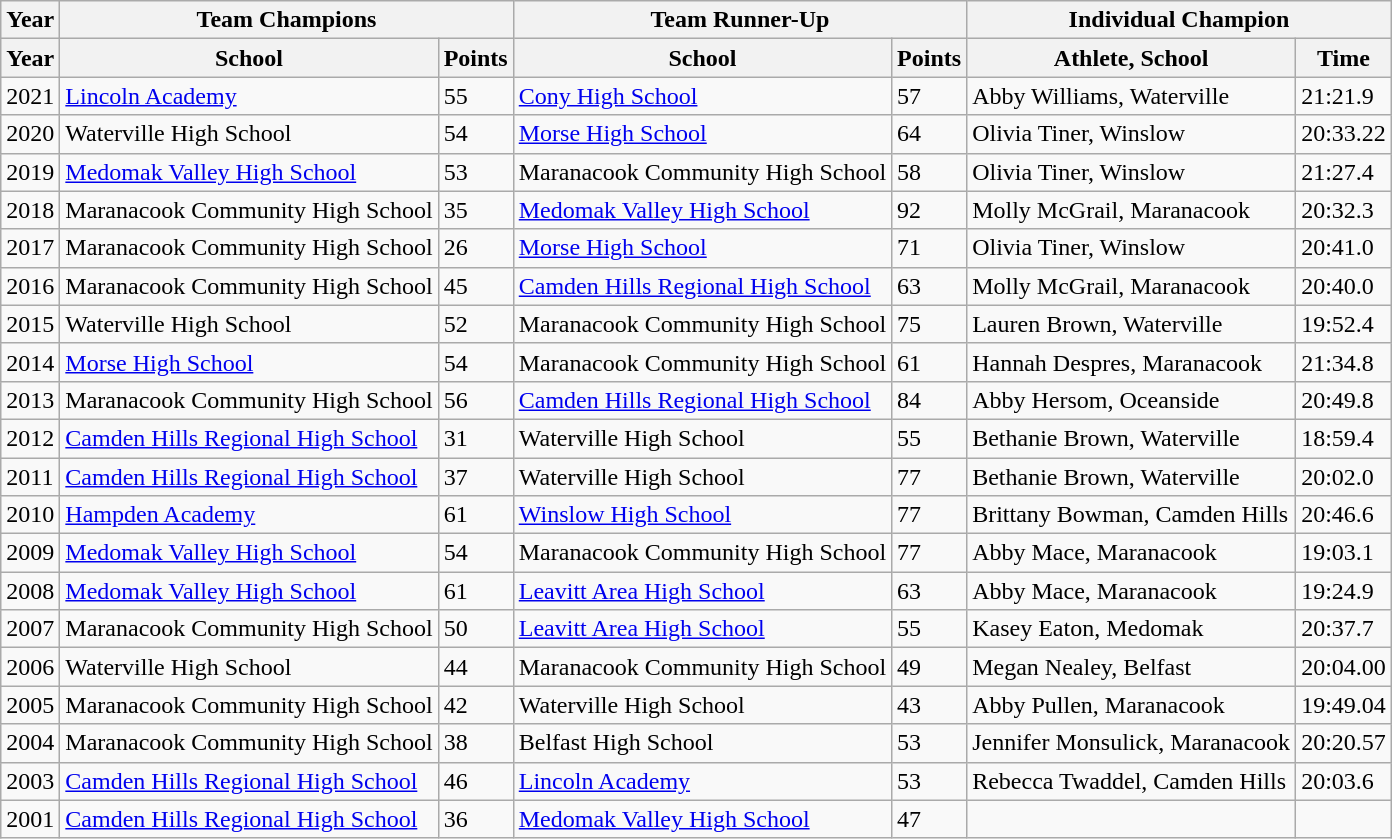<table class="wikitable" border="1">
<tr>
<th>Year</th>
<th colspan="2">Team Champions</th>
<th colspan="2">Team Runner-Up</th>
<th colspan="2">Individual Champion</th>
</tr>
<tr>
<th>Year</th>
<th>School</th>
<th>Points</th>
<th>School</th>
<th>Points</th>
<th>Athlete, School</th>
<th>Time</th>
</tr>
<tr>
<td>2021</td>
<td><a href='#'>Lincoln Academy</a></td>
<td>55</td>
<td><a href='#'>Cony High School</a></td>
<td>57</td>
<td>Abby Williams, Waterville</td>
<td>21:21.9</td>
</tr>
<tr>
<td>2020</td>
<td>Waterville High School</td>
<td>54</td>
<td><a href='#'>Morse High School</a></td>
<td>64</td>
<td>Olivia Tiner, Winslow</td>
<td>20:33.22</td>
</tr>
<tr>
<td>2019</td>
<td><a href='#'>Medomak Valley High School</a></td>
<td>53</td>
<td>Maranacook Community High School</td>
<td>58</td>
<td>Olivia Tiner, Winslow</td>
<td>21:27.4</td>
</tr>
<tr>
<td>2018</td>
<td>Maranacook Community High School</td>
<td>35</td>
<td><a href='#'>Medomak Valley High School</a></td>
<td>92</td>
<td>Molly McGrail, Maranacook</td>
<td>20:32.3</td>
</tr>
<tr>
<td>2017</td>
<td>Maranacook Community High School</td>
<td>26</td>
<td><a href='#'>Morse High School</a></td>
<td>71</td>
<td>Olivia Tiner, Winslow</td>
<td>20:41.0</td>
</tr>
<tr>
<td>2016</td>
<td>Maranacook Community High School</td>
<td>45</td>
<td><a href='#'>Camden Hills Regional High School</a></td>
<td>63</td>
<td>Molly McGrail, Maranacook</td>
<td>20:40.0</td>
</tr>
<tr>
<td>2015</td>
<td>Waterville High School</td>
<td>52</td>
<td>Maranacook Community High School</td>
<td>75</td>
<td>Lauren Brown, Waterville</td>
<td>19:52.4</td>
</tr>
<tr>
<td>2014</td>
<td><a href='#'>Morse High School</a></td>
<td>54</td>
<td>Maranacook Community High School</td>
<td>61</td>
<td>Hannah Despres, Maranacook</td>
<td>21:34.8</td>
</tr>
<tr>
<td>2013</td>
<td>Maranacook Community High School</td>
<td>56</td>
<td><a href='#'>Camden Hills Regional High School</a></td>
<td>84</td>
<td>Abby Hersom, Oceanside</td>
<td>20:49.8</td>
</tr>
<tr>
<td>2012</td>
<td><a href='#'>Camden Hills Regional High School</a></td>
<td>31</td>
<td>Waterville High School</td>
<td>55</td>
<td>Bethanie Brown, Waterville</td>
<td>18:59.4</td>
</tr>
<tr>
<td>2011</td>
<td><a href='#'>Camden Hills Regional High School</a></td>
<td>37</td>
<td>Waterville High School</td>
<td>77</td>
<td>Bethanie Brown, Waterville</td>
<td>20:02.0</td>
</tr>
<tr>
<td>2010</td>
<td><a href='#'>Hampden Academy</a></td>
<td>61</td>
<td><a href='#'>Winslow High School</a></td>
<td>77</td>
<td>Brittany Bowman, Camden Hills</td>
<td>20:46.6</td>
</tr>
<tr>
<td>2009</td>
<td><a href='#'>Medomak Valley High School</a></td>
<td>54</td>
<td>Maranacook Community High School</td>
<td>77</td>
<td>Abby Mace, Maranacook</td>
<td>19:03.1</td>
</tr>
<tr>
<td>2008</td>
<td><a href='#'>Medomak Valley High School</a></td>
<td>61</td>
<td><a href='#'>Leavitt Area High School</a></td>
<td>63</td>
<td>Abby Mace, Maranacook</td>
<td>19:24.9</td>
</tr>
<tr>
<td>2007</td>
<td>Maranacook Community High School</td>
<td>50</td>
<td><a href='#'>Leavitt Area High School</a></td>
<td>55</td>
<td>Kasey Eaton, Medomak</td>
<td>20:37.7</td>
</tr>
<tr>
<td>2006</td>
<td>Waterville High School</td>
<td>44</td>
<td>Maranacook Community High School</td>
<td>49</td>
<td>Megan Nealey, Belfast</td>
<td>20:04.00</td>
</tr>
<tr>
<td>2005</td>
<td>Maranacook Community High School</td>
<td>42</td>
<td>Waterville High School</td>
<td>43</td>
<td>Abby Pullen, Maranacook</td>
<td>19:49.04</td>
</tr>
<tr>
<td>2004</td>
<td>Maranacook Community High School</td>
<td>38</td>
<td>Belfast High School</td>
<td>53</td>
<td>Jennifer Monsulick, Maranacook</td>
<td>20:20.57</td>
</tr>
<tr>
<td>2003</td>
<td><a href='#'>Camden Hills Regional High School</a></td>
<td>46</td>
<td><a href='#'>Lincoln Academy</a></td>
<td>53</td>
<td>Rebecca Twaddel, Camden Hills</td>
<td>20:03.6</td>
</tr>
<tr>
<td>2001</td>
<td><a href='#'>Camden Hills Regional High School</a></td>
<td>36</td>
<td><a href='#'>Medomak Valley High School</a></td>
<td>47</td>
<td></td>
<td></td>
</tr>
</table>
